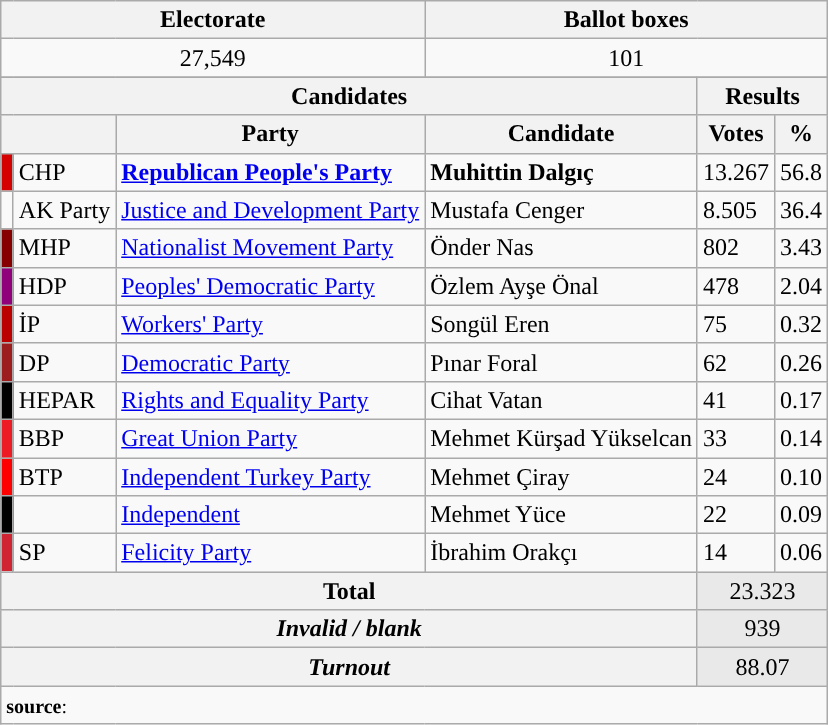<table class="wikitable">
<tr style="background-color:#F2F2F2">
<td align="center" colspan="3"><strong>Electorate</strong></td>
<td align="center" colspan="7"><strong>Ballot boxes</strong></td>
</tr>
<tr align="left">
<td align="center" colspan="3">27,549</td>
<td align="center" colspan="7">101</td>
</tr>
<tr>
</tr>
<tr style="background-color:#E9E9E9">
</tr>
<tr>
<th align="center" colspan="4">Candidates</th>
<th align="center" colspan="6">Results</th>
</tr>
<tr style="background-color:#E9E9E9">
<th align="center" colspan="2"></th>
<th align="center">Party</th>
<th align="center">Candidate</th>
<th align="center">Votes</th>
<th align="center">%</th>
</tr>
<tr align="left">
<td bgcolor="#d50000" width=1></td>
<td>CHP</td>
<td><strong><a href='#'>Republican People's Party</a></strong></td>
<td><strong>Muhittin Dalgıç</strong></td>
<td>13.267</td>
<td>56.8</td>
</tr>
<tr align="left">
<td></td>
<td>AK Party</td>
<td><a href='#'>Justice and Development Party</a></td>
<td>Mustafa Cenger</td>
<td>8.505</td>
<td>36.4</td>
</tr>
<tr align="left">
<td bgcolor="#870000" width=1></td>
<td>MHP</td>
<td><a href='#'>Nationalist Movement Party</a></td>
<td>Önder Nas</td>
<td>802</td>
<td>3.43</td>
</tr>
<tr align="left">
<td bgcolor="#91007B" width=1></td>
<td>HDP</td>
<td><a href='#'>Peoples' Democratic Party</a></td>
<td>Özlem Ayşe Önal</td>
<td>478</td>
<td>2.04</td>
</tr>
<tr align="left">
<td bgcolor="#BB0000" width=1></td>
<td>İP</td>
<td><a href='#'>Workers' Party</a></td>
<td>Songül Eren</td>
<td>75</td>
<td>0.32</td>
</tr>
<tr align="left">
<td bgcolor="#9D1D1E" width=1></td>
<td>DP</td>
<td><a href='#'>Democratic Party</a></td>
<td>Pınar Foral</td>
<td>62</td>
<td>0.26</td>
</tr>
<tr align="left">
<td bgcolor="#000000" width=1></td>
<td>HEPAR</td>
<td><a href='#'>Rights and Equality Party</a></td>
<td>Cihat Vatan</td>
<td>41</td>
<td>0.17</td>
</tr>
<tr align="left">
<td bgcolor="#ED1C24" width=1></td>
<td>BBP</td>
<td><a href='#'>Great Union Party</a></td>
<td>Mehmet Kürşad Yükselcan</td>
<td>33</td>
<td>0.14</td>
</tr>
<tr align="left">
<td bgcolor="#FE0000" width=1></td>
<td>BTP</td>
<td><a href='#'>Independent Turkey Party</a></td>
<td>Mehmet Çiray</td>
<td>24</td>
<td>0.10</td>
</tr>
<tr align="left">
<td bgcolor=" " width=1></td>
<td></td>
<td><a href='#'>Independent</a></td>
<td>Mehmet Yüce</td>
<td>22</td>
<td>0.09</td>
</tr>
<tr align="left">
<td bgcolor="#D02433" width=1></td>
<td>SP</td>
<td><a href='#'>Felicity Party</a></td>
<td>İbrahim Orakçı</td>
<td>14</td>
<td>0.06</td>
</tr>
<tr style="background-color:#E9E9E9" align="left">
<th align="center" colspan="4"><strong>Total</strong></th>
<td align="center" colspan="5">23.323</td>
</tr>
<tr style="background-color:#E9E9E9" align="left">
<th align="center" colspan="4"><em>Invalid / blank</em></th>
<td align="center" colspan="5">939</td>
</tr>
<tr style="background-color:#E9E9E9" align="left">
<th align="center" colspan="4"><em>Turnout</em></th>
<td align="center" colspan="5">88.07</td>
</tr>
<tr>
<td align="left" colspan=10><small><strong>source</strong>: </small></td>
</tr>
</table>
